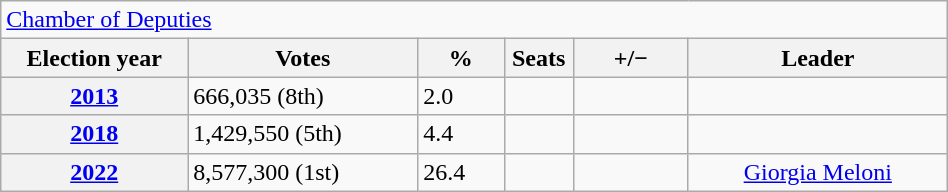<table class=wikitable style="width:50%; border:1px #AAAAFF solid">
<tr>
<td colspan=6><a href='#'>Chamber of Deputies</a></td>
</tr>
<tr>
<th width=13%>Election year</th>
<th width=16%>Votes</th>
<th width=6%>%</th>
<th width=1%>Seats</th>
<th width=8%>+/−</th>
<th width=18%>Leader</th>
</tr>
<tr>
<th><a href='#'>2013</a></th>
<td>666,035 (8th)</td>
<td>2.0</td>
<td></td>
<td></td>
<td></td>
</tr>
<tr>
<th><a href='#'>2018</a></th>
<td>1,429,550 (5th)</td>
<td>4.4</td>
<td></td>
<td></td>
<td></td>
</tr>
<tr>
<th><a href='#'>2022</a></th>
<td>8,577,300 (1st)</td>
<td>26.4</td>
<td></td>
<td></td>
<td style="text-align:center;"><a href='#'>Giorgia Meloni</a></td>
</tr>
</table>
